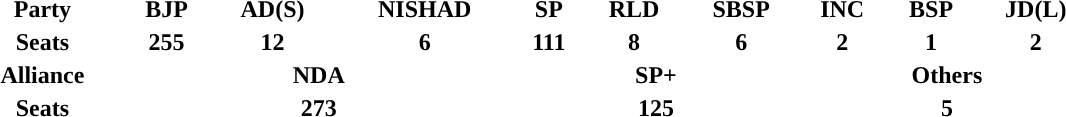<table style="width:60%; text-align:center;">
<tr>
<th><strong>Party</strong></th>
<td><strong>BJP</strong></td>
<td><strong>AD(S)</strong></td>
<td><strong>NISHAD</strong></td>
<td><strong>SP</strong></td>
<td><strong>RLD</strong></td>
<td><strong>SBSP</strong></td>
<td><strong>INC</strong></td>
<td><strong>BSP</strong></td>
<td><strong>JD(L)</strong></td>
</tr>
<tr>
<th><strong>Seats</strong></th>
<td><strong>255</strong></td>
<td><strong>12</strong></td>
<td><strong>6</strong></td>
<td><strong>111</strong></td>
<td><strong>8</strong></td>
<td><strong>6</strong></td>
<td><strong>2</strong></td>
<td><strong>1</strong></td>
<td><strong>2</strong></td>
</tr>
<tr>
<th><strong>Alliance</strong></th>
<td colspan="3"><strong>NDA</strong></td>
<td colspan="3"><strong>SP+</strong></td>
<td colspan="3"><strong>Others</strong></td>
</tr>
<tr>
<th><strong>Seats</strong></th>
<td colspan="3"><strong>273</strong></td>
<td colspan="3"><strong>125</strong></td>
<td colspan="3"><strong>5</strong></td>
</tr>
</table>
